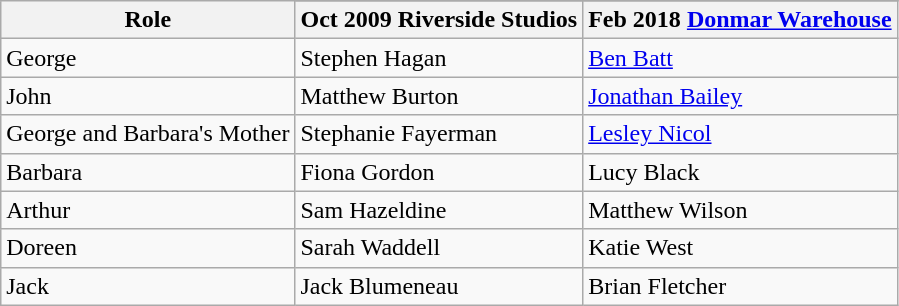<table class="wikitable">
<tr>
<th rowspan=2>Role</th>
</tr>
<tr>
<th>Oct 2009 Riverside Studios</th>
<th>Feb 2018 <a href='#'>Donmar Warehouse</a></th>
</tr>
<tr>
<td>George</td>
<td>Stephen Hagan</td>
<td><a href='#'>Ben Batt</a></td>
</tr>
<tr>
<td>John</td>
<td>Matthew Burton</td>
<td><a href='#'>Jonathan Bailey</a></td>
</tr>
<tr>
<td>George and Barbara's Mother</td>
<td>Stephanie Fayerman</td>
<td><a href='#'>Lesley Nicol</a></td>
</tr>
<tr>
<td>Barbara</td>
<td>Fiona Gordon</td>
<td>Lucy Black</td>
</tr>
<tr>
<td>Arthur</td>
<td>Sam Hazeldine</td>
<td>Matthew Wilson</td>
</tr>
<tr>
<td>Doreen</td>
<td>Sarah Waddell</td>
<td>Katie West</td>
</tr>
<tr>
<td>Jack</td>
<td>Jack Blumeneau</td>
<td>Brian Fletcher</td>
</tr>
</table>
